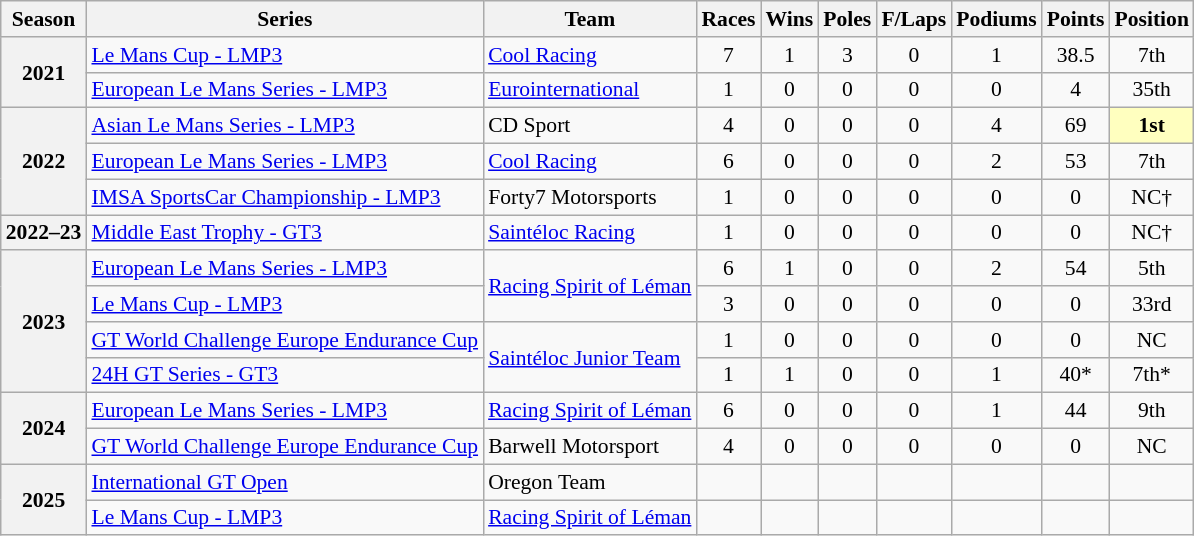<table class="wikitable" style="font-size: 90%; text-align:center">
<tr>
<th>Season</th>
<th>Series</th>
<th>Team</th>
<th>Races</th>
<th>Wins</th>
<th>Poles</th>
<th>F/Laps</th>
<th>Podiums</th>
<th>Points</th>
<th>Position</th>
</tr>
<tr>
<th rowspan="2">2021</th>
<td align="left"><a href='#'>Le Mans Cup - LMP3</a></td>
<td align="left"><a href='#'>Cool Racing</a></td>
<td>7</td>
<td>1</td>
<td>3</td>
<td>0</td>
<td>1</td>
<td>38.5</td>
<td>7th</td>
</tr>
<tr>
<td align="left"><a href='#'>European Le Mans Series - LMP3</a></td>
<td align="left"><a href='#'>Eurointernational</a></td>
<td>1</td>
<td>0</td>
<td>0</td>
<td>0</td>
<td>0</td>
<td>4</td>
<td>35th</td>
</tr>
<tr>
<th rowspan="3">2022</th>
<td align="left"><a href='#'>Asian Le Mans Series - LMP3</a></td>
<td align="left">CD Sport</td>
<td>4</td>
<td>0</td>
<td>0</td>
<td>0</td>
<td>4</td>
<td>69</td>
<td style="background:#FFFFBF;"><strong>1st</strong></td>
</tr>
<tr>
<td align="left"><a href='#'>European Le Mans Series - LMP3</a></td>
<td align="left"><a href='#'>Cool Racing</a></td>
<td>6</td>
<td>0</td>
<td>0</td>
<td>0</td>
<td>2</td>
<td>53</td>
<td>7th</td>
</tr>
<tr>
<td align="left"><a href='#'>IMSA SportsCar Championship - LMP3</a></td>
<td align="left">Forty7 Motorsports</td>
<td>1</td>
<td>0</td>
<td>0</td>
<td>0</td>
<td>0</td>
<td>0</td>
<td>NC†</td>
</tr>
<tr>
<th>2022–23</th>
<td align="left"><a href='#'>Middle East Trophy - GT3</a></td>
<td align="left"><a href='#'>Saintéloc Racing</a></td>
<td>1</td>
<td>0</td>
<td>0</td>
<td>0</td>
<td>0</td>
<td>0</td>
<td>NC†</td>
</tr>
<tr>
<th rowspan="4">2023</th>
<td align="left"><a href='#'>European Le Mans Series - LMP3</a></td>
<td rowspan="2" align="left"><a href='#'>Racing Spirit of Léman</a></td>
<td>6</td>
<td>1</td>
<td>0</td>
<td>0</td>
<td>2</td>
<td>54</td>
<td>5th</td>
</tr>
<tr>
<td align=left><a href='#'>Le Mans Cup - LMP3</a></td>
<td>3</td>
<td>0</td>
<td>0</td>
<td>0</td>
<td>0</td>
<td>0</td>
<td>33rd</td>
</tr>
<tr>
<td align="left"><a href='#'>GT World Challenge Europe Endurance Cup</a></td>
<td rowspan="2" align="left"><a href='#'>Saintéloc Junior Team</a></td>
<td>1</td>
<td>0</td>
<td>0</td>
<td>0</td>
<td>0</td>
<td>0</td>
<td>NC</td>
</tr>
<tr>
<td align="left"><a href='#'>24H GT Series - GT3</a></td>
<td>1</td>
<td>1</td>
<td>0</td>
<td>0</td>
<td>1</td>
<td>40*</td>
<td>7th*</td>
</tr>
<tr>
<th rowspan="2">2024</th>
<td align=left><a href='#'>European Le Mans Series - LMP3</a></td>
<td align=left><a href='#'>Racing Spirit of Léman</a></td>
<td>6</td>
<td>0</td>
<td>0</td>
<td>0</td>
<td>1</td>
<td>44</td>
<td>9th</td>
</tr>
<tr>
<td align=left><a href='#'>GT World Challenge Europe Endurance Cup</a></td>
<td align=left>Barwell Motorsport</td>
<td>4</td>
<td>0</td>
<td>0</td>
<td>0</td>
<td>0</td>
<td>0</td>
<td>NC</td>
</tr>
<tr>
<th rowspan="2">2025</th>
<td align=left><a href='#'>International GT Open</a></td>
<td align=left>Oregon Team</td>
<td></td>
<td></td>
<td></td>
<td></td>
<td></td>
<td></td>
<td></td>
</tr>
<tr>
<td align=left><a href='#'>Le Mans Cup - LMP3</a></td>
<td align=left><a href='#'>Racing Spirit of Léman</a></td>
<td></td>
<td></td>
<td></td>
<td></td>
<td></td>
<td></td>
<td></td>
</tr>
</table>
